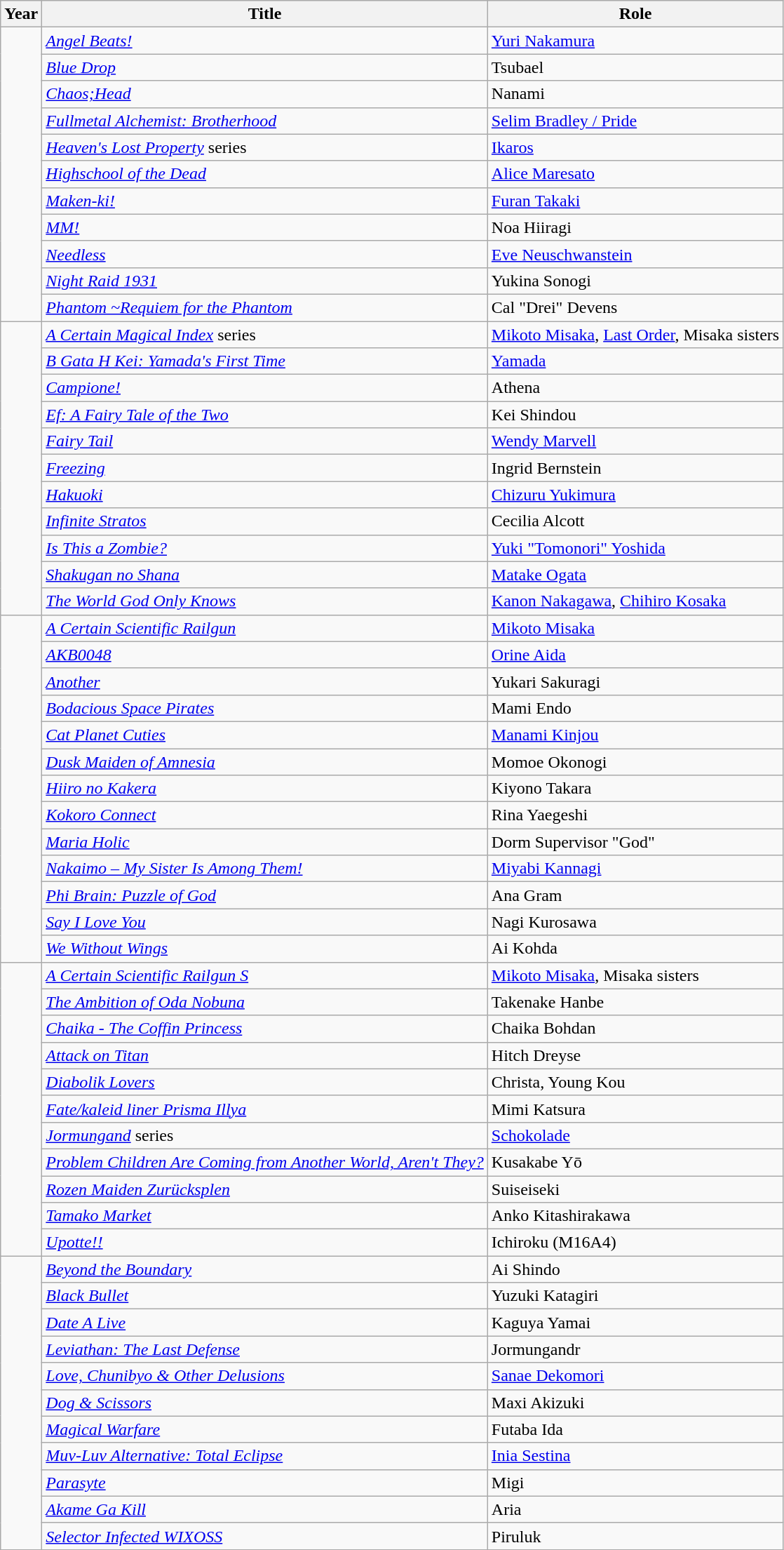<table class="wikitable sortable plainrowheaders">
<tr>
<th>Year</th>
<th>Title</th>
<th>Role</th>
</tr>
<tr>
<td rowspan="11"></td>
<td><em><a href='#'>Angel Beats!</a></em></td>
<td><a href='#'>Yuri Nakamura</a></td>
</tr>
<tr>
<td><em><a href='#'>Blue Drop</a></em></td>
<td>Tsubael</td>
</tr>
<tr>
<td><em><a href='#'>Chaos;Head</a></em></td>
<td>Nanami</td>
</tr>
<tr>
<td><em><a href='#'>Fullmetal Alchemist: Brotherhood</a></em></td>
<td><a href='#'>Selim Bradley / Pride</a></td>
</tr>
<tr>
<td><em><a href='#'>Heaven's Lost Property</a></em> series</td>
<td><a href='#'>Ikaros</a></td>
</tr>
<tr>
<td><em><a href='#'>Highschool of the Dead</a></em></td>
<td><a href='#'>Alice Maresato</a></td>
</tr>
<tr>
<td><em><a href='#'>Maken-ki!</a></em></td>
<td><a href='#'>Furan Takaki</a></td>
</tr>
<tr>
<td><em><a href='#'>MM!</a></em></td>
<td>Noa Hiiragi</td>
</tr>
<tr>
<td><em><a href='#'>Needless</a></em></td>
<td><a href='#'>Eve Neuschwanstein</a></td>
</tr>
<tr>
<td><em><a href='#'>Night Raid 1931</a></em></td>
<td>Yukina Sonogi</td>
</tr>
<tr>
<td><em><a href='#'>Phantom ~Requiem for the Phantom</a></em></td>
<td>Cal "Drei" Devens</td>
</tr>
<tr>
<td rowspan="11"></td>
<td><em><a href='#'>A Certain Magical Index</a></em> series</td>
<td><a href='#'>Mikoto Misaka</a>, <a href='#'>Last Order</a>, Misaka sisters</td>
</tr>
<tr>
<td><em><a href='#'>B Gata H Kei: Yamada's First Time</a></em></td>
<td><a href='#'>Yamada</a></td>
</tr>
<tr>
<td><em><a href='#'>Campione!</a></em></td>
<td>Athena</td>
</tr>
<tr>
<td><em><a href='#'>Ef: A Fairy Tale of the Two</a></em></td>
<td>Kei Shindou</td>
</tr>
<tr>
<td><em><a href='#'>Fairy Tail</a></em></td>
<td><a href='#'>Wendy Marvell</a></td>
</tr>
<tr>
<td><em><a href='#'>Freezing</a></em></td>
<td>Ingrid Bernstein</td>
</tr>
<tr>
<td><em><a href='#'>Hakuoki</a></em></td>
<td><a href='#'>Chizuru Yukimura</a></td>
</tr>
<tr>
<td><em><a href='#'>Infinite Stratos</a></em></td>
<td>Cecilia Alcott</td>
</tr>
<tr>
<td><em><a href='#'>Is This a Zombie?</a></em></td>
<td><a href='#'>Yuki "Tomonori" Yoshida</a></td>
</tr>
<tr>
<td><em><a href='#'>Shakugan no Shana</a></em></td>
<td><a href='#'>Matake Ogata</a></td>
</tr>
<tr>
<td><em><a href='#'>The World God Only Knows</a></em></td>
<td><a href='#'>Kanon Nakagawa</a>, <a href='#'>Chihiro Kosaka</a></td>
</tr>
<tr>
<td rowspan="13"></td>
<td><em><a href='#'>A Certain Scientific Railgun</a></em></td>
<td><a href='#'>Mikoto Misaka</a></td>
</tr>
<tr>
<td><em><a href='#'>AKB0048</a></em></td>
<td><a href='#'>Orine Aida</a></td>
</tr>
<tr>
<td><em><a href='#'>Another</a></em></td>
<td>Yukari Sakuragi</td>
</tr>
<tr>
<td><em><a href='#'>Bodacious Space Pirates</a></em></td>
<td>Mami Endo</td>
</tr>
<tr>
<td><em><a href='#'>Cat Planet Cuties</a></em></td>
<td><a href='#'>Manami Kinjou</a></td>
</tr>
<tr>
<td><em><a href='#'>Dusk Maiden of Amnesia</a></em></td>
<td>Momoe Okonogi</td>
</tr>
<tr>
<td><em><a href='#'>Hiiro no Kakera</a></em></td>
<td>Kiyono Takara</td>
</tr>
<tr>
<td><em><a href='#'>Kokoro Connect</a></em></td>
<td>Rina Yaegeshi</td>
</tr>
<tr>
<td><em><a href='#'>Maria Holic</a></em></td>
<td>Dorm Supervisor "God"</td>
</tr>
<tr>
<td><em><a href='#'>Nakaimo – My Sister Is Among Them!</a></em></td>
<td><a href='#'>Miyabi Kannagi</a></td>
</tr>
<tr>
<td><em><a href='#'>Phi Brain: Puzzle of God</a></em></td>
<td>Ana Gram</td>
</tr>
<tr>
<td><em><a href='#'>Say I Love You</a></em></td>
<td>Nagi Kurosawa</td>
</tr>
<tr>
<td><em><a href='#'>We Without Wings</a></em></td>
<td>Ai Kohda</td>
</tr>
<tr>
<td rowspan="11"></td>
<td><em><a href='#'>A Certain Scientific Railgun S</a></em></td>
<td><a href='#'>Mikoto Misaka</a>, Misaka sisters</td>
</tr>
<tr>
<td><em><a href='#'>The Ambition of Oda Nobuna</a></em></td>
<td>Takenake Hanbe</td>
</tr>
<tr>
<td><em><a href='#'>Chaika - The Coffin Princess</a></em></td>
<td>Chaika Bohdan</td>
</tr>
<tr>
<td><em><a href='#'>Attack on Titan</a></em></td>
<td>Hitch Dreyse</td>
</tr>
<tr>
<td><em><a href='#'>Diabolik Lovers</a></em></td>
<td>Christa, Young Kou</td>
</tr>
<tr>
<td><em><a href='#'>Fate/kaleid liner Prisma Illya</a></em></td>
<td>Mimi Katsura</td>
</tr>
<tr>
<td><em><a href='#'>Jormungand</a></em> series</td>
<td><a href='#'>Schokolade</a></td>
</tr>
<tr>
<td><em><a href='#'>Problem Children Are Coming from Another World, Aren't They?</a></em></td>
<td>Kusakabe Yō</td>
</tr>
<tr>
<td><em><a href='#'>Rozen Maiden Zurücksplen</a></em></td>
<td>Suiseiseki</td>
</tr>
<tr>
<td><em><a href='#'>Tamako Market</a></em></td>
<td>Anko Kitashirakawa</td>
</tr>
<tr>
<td><em><a href='#'>Upotte!!</a></em></td>
<td>Ichiroku (M16A4)</td>
</tr>
<tr>
<td rowspan="11"></td>
<td><em><a href='#'>Beyond the Boundary</a></em></td>
<td>Ai Shindo</td>
</tr>
<tr>
<td><em><a href='#'>Black Bullet</a></em></td>
<td>Yuzuki Katagiri</td>
</tr>
<tr>
<td><em><a href='#'>Date A Live</a></em></td>
<td>Kaguya Yamai</td>
</tr>
<tr>
<td><em><a href='#'>Leviathan: The Last Defense</a></em></td>
<td>Jormungandr</td>
</tr>
<tr>
<td><em><a href='#'>Love, Chunibyo & Other Delusions</a></em></td>
<td><a href='#'>Sanae Dekomori</a></td>
</tr>
<tr>
<td><em><a href='#'>Dog & Scissors</a></em></td>
<td>Maxi Akizuki</td>
</tr>
<tr>
<td><em><a href='#'>Magical Warfare</a></em></td>
<td>Futaba Ida</td>
</tr>
<tr>
<td><em><a href='#'>Muv-Luv Alternative: Total Eclipse</a></em></td>
<td><a href='#'>Inia Sestina</a></td>
</tr>
<tr>
<td><em><a href='#'>Parasyte</a></em></td>
<td>Migi</td>
</tr>
<tr>
<td><em><a href='#'>Akame Ga Kill</a></em></td>
<td>Aria</td>
</tr>
<tr>
<td><em><a href='#'>Selector Infected WIXOSS</a></em></td>
<td>Piruluk</td>
</tr>
</table>
